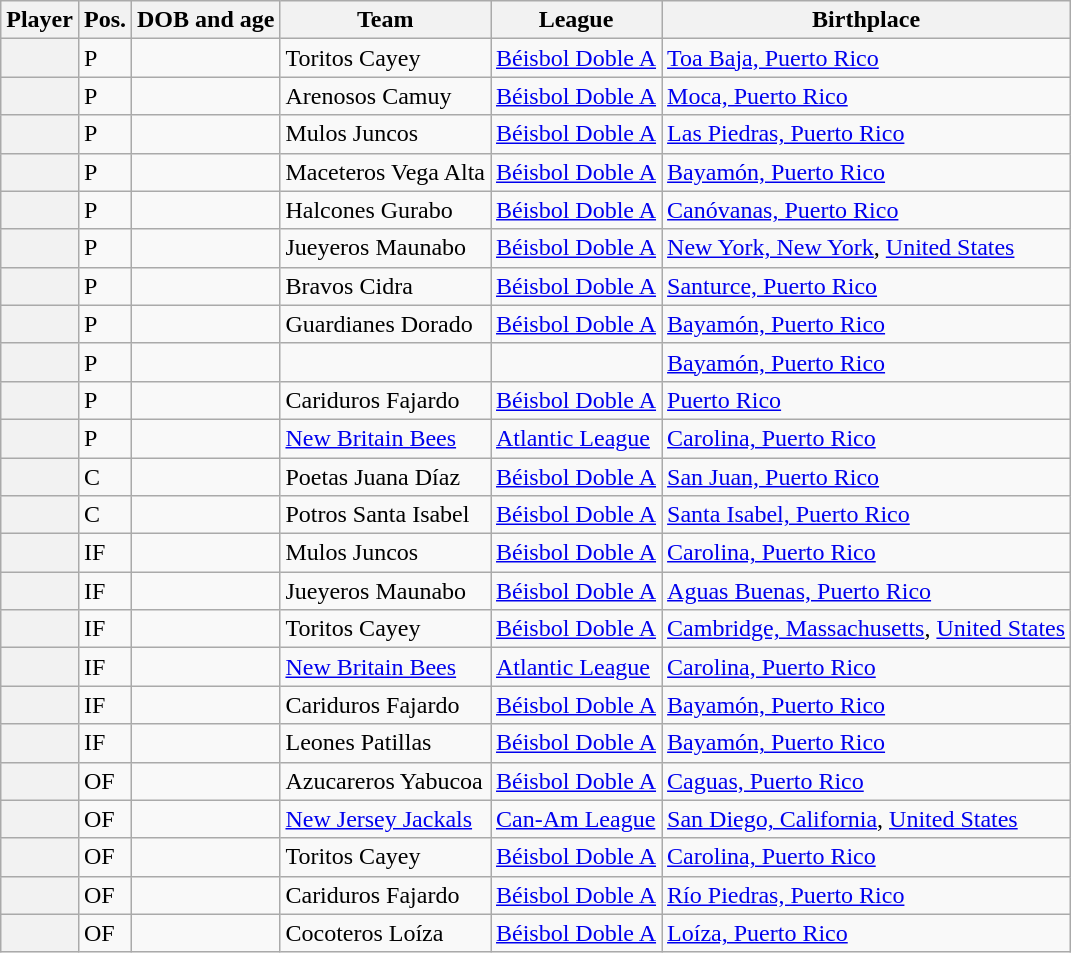<table class="wikitable sortable plainrowheaders">
<tr>
<th scope="col">Player</th>
<th scope="col">Pos.</th>
<th scope="col">DOB and age</th>
<th scope="col">Team</th>
<th scope="col">League</th>
<th scope="col">Birthplace</th>
</tr>
<tr>
<th scope="row"></th>
<td>P</td>
<td></td>
<td> Toritos Cayey</td>
<td><a href='#'>Béisbol Doble A</a></td>
<td><a href='#'>Toa Baja, Puerto Rico</a></td>
</tr>
<tr>
<th scope="row"></th>
<td>P</td>
<td></td>
<td> Arenosos Camuy</td>
<td><a href='#'>Béisbol Doble A</a></td>
<td><a href='#'>Moca, Puerto Rico</a></td>
</tr>
<tr>
<th scope="row"></th>
<td>P</td>
<td></td>
<td> Mulos Juncos</td>
<td><a href='#'>Béisbol Doble A</a></td>
<td><a href='#'>Las Piedras, Puerto Rico</a></td>
</tr>
<tr>
<th scope="row"></th>
<td>P</td>
<td></td>
<td> Maceteros Vega Alta</td>
<td><a href='#'>Béisbol Doble A</a></td>
<td><a href='#'>Bayamón, Puerto Rico</a></td>
</tr>
<tr>
<th scope="row"></th>
<td>P</td>
<td></td>
<td> Halcones Gurabo</td>
<td><a href='#'>Béisbol Doble A</a></td>
<td><a href='#'>Canóvanas, Puerto Rico</a></td>
</tr>
<tr>
<th scope="row"></th>
<td>P</td>
<td></td>
<td> Jueyeros Maunabo</td>
<td><a href='#'>Béisbol Doble A</a></td>
<td><a href='#'>New York, New York</a>, <a href='#'>United States</a></td>
</tr>
<tr>
<th scope="row"></th>
<td>P</td>
<td></td>
<td> Bravos Cidra</td>
<td><a href='#'>Béisbol Doble A</a></td>
<td><a href='#'>Santurce, Puerto Rico</a></td>
</tr>
<tr>
<th scope="row"></th>
<td>P</td>
<td></td>
<td> Guardianes Dorado</td>
<td><a href='#'>Béisbol Doble A</a></td>
<td><a href='#'>Bayamón, Puerto Rico</a></td>
</tr>
<tr>
<th scope="row"></th>
<td>P</td>
<td></td>
<td></td>
<td></td>
<td><a href='#'>Bayamón, Puerto Rico</a></td>
</tr>
<tr>
<th scope="row"></th>
<td>P</td>
<td></td>
<td> Cariduros Fajardo</td>
<td><a href='#'>Béisbol Doble A</a></td>
<td><a href='#'>Puerto Rico</a></td>
</tr>
<tr>
<th scope="row"></th>
<td>P</td>
<td></td>
<td> <a href='#'>New Britain Bees</a></td>
<td><a href='#'>Atlantic League</a></td>
<td><a href='#'>Carolina, Puerto Rico</a></td>
</tr>
<tr>
<th scope="row"></th>
<td>C</td>
<td></td>
<td> Poetas Juana Díaz</td>
<td><a href='#'>Béisbol Doble A</a></td>
<td><a href='#'>San Juan, Puerto Rico</a></td>
</tr>
<tr>
<th scope="row"></th>
<td>C</td>
<td></td>
<td> Potros Santa Isabel</td>
<td><a href='#'>Béisbol Doble A</a></td>
<td><a href='#'>Santa Isabel, Puerto Rico</a></td>
</tr>
<tr>
<th scope="row"></th>
<td>IF</td>
<td></td>
<td> Mulos Juncos</td>
<td><a href='#'>Béisbol Doble A</a></td>
<td><a href='#'>Carolina, Puerto Rico</a></td>
</tr>
<tr>
<th scope="row"></th>
<td>IF</td>
<td></td>
<td> Jueyeros Maunabo</td>
<td><a href='#'>Béisbol Doble A</a></td>
<td><a href='#'>Aguas Buenas, Puerto Rico</a></td>
</tr>
<tr>
<th scope="row"></th>
<td>IF</td>
<td></td>
<td> Toritos Cayey</td>
<td><a href='#'>Béisbol Doble A</a></td>
<td><a href='#'>Cambridge, Massachusetts</a>, <a href='#'>United States</a></td>
</tr>
<tr>
<th scope="row"></th>
<td>IF</td>
<td></td>
<td> <a href='#'>New Britain Bees</a></td>
<td><a href='#'>Atlantic League</a></td>
<td><a href='#'>Carolina, Puerto Rico</a></td>
</tr>
<tr>
<th scope="row"></th>
<td>IF</td>
<td></td>
<td> Cariduros Fajardo</td>
<td><a href='#'>Béisbol Doble A</a></td>
<td><a href='#'>Bayamón, Puerto Rico</a></td>
</tr>
<tr>
<th scope="row"></th>
<td>IF</td>
<td></td>
<td> Leones Patillas</td>
<td><a href='#'>Béisbol Doble A</a></td>
<td><a href='#'>Bayamón, Puerto Rico</a></td>
</tr>
<tr>
<th scope="row"></th>
<td>OF</td>
<td></td>
<td> Azucareros Yabucoa</td>
<td><a href='#'>Béisbol Doble A</a></td>
<td><a href='#'>Caguas, Puerto Rico</a></td>
</tr>
<tr>
<th scope="row"></th>
<td>OF</td>
<td></td>
<td> <a href='#'>New Jersey Jackals</a></td>
<td><a href='#'>Can-Am League</a></td>
<td><a href='#'>San Diego, California</a>, <a href='#'>United States</a></td>
</tr>
<tr>
<th scope="row"></th>
<td>OF</td>
<td></td>
<td> Toritos Cayey</td>
<td><a href='#'>Béisbol Doble A</a></td>
<td><a href='#'>Carolina, Puerto Rico</a></td>
</tr>
<tr>
<th scope="row"></th>
<td>OF</td>
<td></td>
<td> Cariduros Fajardo</td>
<td><a href='#'>Béisbol Doble A</a></td>
<td><a href='#'>Río Piedras, Puerto Rico</a></td>
</tr>
<tr>
<th scope="row"></th>
<td>OF</td>
<td></td>
<td> Cocoteros Loíza</td>
<td><a href='#'>Béisbol Doble A</a></td>
<td><a href='#'>Loíza, Puerto Rico</a></td>
</tr>
</table>
